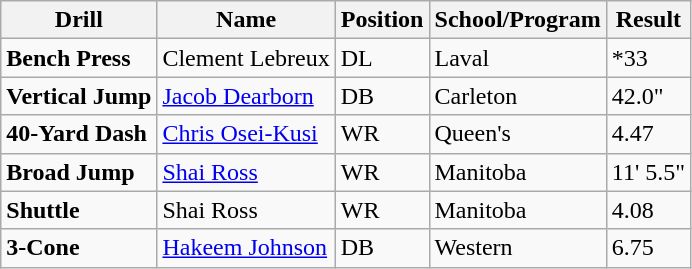<table class="wikitable">
<tr>
<th>Drill</th>
<th>Name</th>
<th>Position</th>
<th>School/Program</th>
<th>Result</th>
</tr>
<tr>
<td><strong>Bench Press</strong></td>
<td>Clement Lebreux</td>
<td>DL</td>
<td>Laval</td>
<td>*33</td>
</tr>
<tr>
<td><strong>Vertical Jump</strong></td>
<td><a href='#'>Jacob Dearborn</a></td>
<td>DB</td>
<td>Carleton</td>
<td>42.0"</td>
</tr>
<tr>
<td><strong>40-Yard Dash</strong></td>
<td><a href='#'>Chris Osei-Kusi</a></td>
<td>WR</td>
<td>Queen's</td>
<td>4.47</td>
</tr>
<tr>
<td><strong>Broad Jump</strong></td>
<td><a href='#'>Shai Ross</a></td>
<td>WR</td>
<td>Manitoba</td>
<td>11' 5.5"</td>
</tr>
<tr>
<td><strong>Shuttle</strong></td>
<td>Shai Ross</td>
<td>WR</td>
<td>Manitoba</td>
<td>4.08</td>
</tr>
<tr>
<td><strong>3-Cone</strong></td>
<td><a href='#'>Hakeem Johnson</a></td>
<td>DB</td>
<td>Western</td>
<td>6.75</td>
</tr>
</table>
